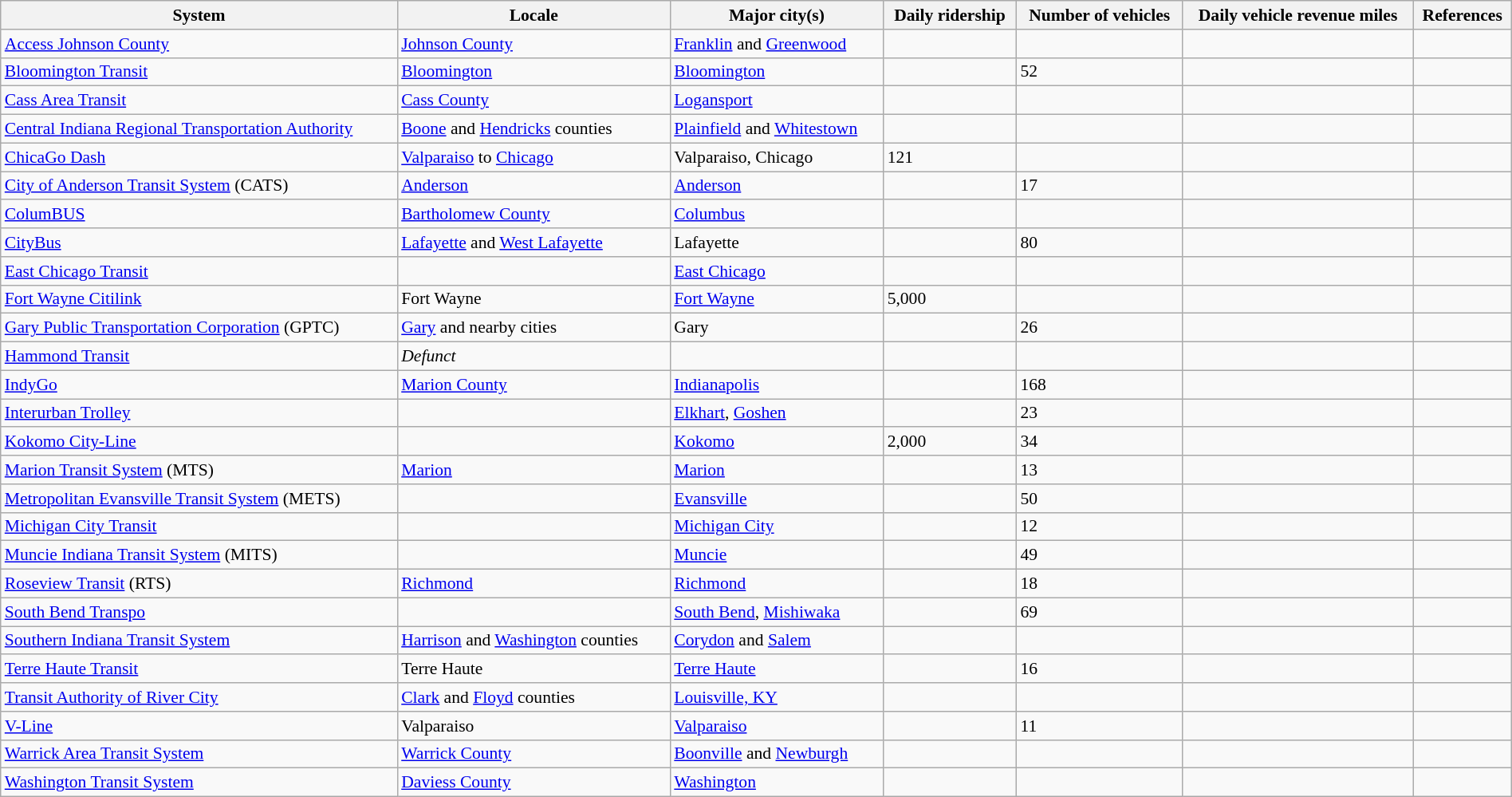<table class="wikitable sortable" style="font-size: 90%; width: 100%">
<tr>
<th>System</th>
<th>Locale</th>
<th>Major city(s)</th>
<th>Daily ridership</th>
<th>Number of vehicles</th>
<th>Daily vehicle revenue miles</th>
<th>References</th>
</tr>
<tr>
<td><a href='#'>Access Johnson County</a></td>
<td><a href='#'>Johnson County</a></td>
<td><a href='#'>Franklin</a> and <a href='#'>Greenwood</a></td>
<td></td>
<td></td>
<td></td>
<td></td>
</tr>
<tr>
<td><a href='#'>Bloomington Transit</a></td>
<td><a href='#'>Bloomington</a></td>
<td><a href='#'>Bloomington</a></td>
<td></td>
<td>52</td>
<td></td>
<td></td>
</tr>
<tr>
<td><a href='#'>Cass Area Transit</a></td>
<td><a href='#'>Cass County</a></td>
<td><a href='#'>Logansport</a></td>
<td></td>
<td></td>
<td></td>
<td></td>
</tr>
<tr>
<td><a href='#'>Central Indiana Regional Transportation Authority</a></td>
<td><a href='#'>Boone</a> and <a href='#'>Hendricks</a> counties</td>
<td><a href='#'>Plainfield</a> and <a href='#'>Whitestown</a></td>
<td></td>
<td></td>
<td></td>
<td></td>
</tr>
<tr>
<td><a href='#'>ChicaGo Dash</a></td>
<td><a href='#'>Valparaiso</a> to <a href='#'>Chicago</a></td>
<td>Valparaiso, Chicago</td>
<td>121</td>
<td></td>
<td></td>
<td></td>
</tr>
<tr>
<td><a href='#'>City of Anderson Transit System</a> (CATS)</td>
<td><a href='#'>Anderson</a></td>
<td><a href='#'>Anderson</a></td>
<td></td>
<td>17</td>
<td></td>
<td></td>
</tr>
<tr>
<td><a href='#'>ColumBUS</a></td>
<td><a href='#'>Bartholomew County</a></td>
<td><a href='#'>Columbus</a></td>
<td></td>
<td></td>
<td></td>
<td></td>
</tr>
<tr>
<td><a href='#'>CityBus</a></td>
<td><a href='#'>Lafayette</a> and <a href='#'>West Lafayette</a></td>
<td>Lafayette</td>
<td></td>
<td>80</td>
<td></td>
<td></td>
</tr>
<tr>
<td><a href='#'>East Chicago Transit</a></td>
<td></td>
<td><a href='#'>East Chicago</a></td>
<td></td>
<td></td>
<td></td>
<td></td>
</tr>
<tr>
<td><a href='#'>Fort Wayne Citilink</a></td>
<td>Fort Wayne</td>
<td><a href='#'>Fort Wayne</a></td>
<td>5,000</td>
<td></td>
<td></td>
<td></td>
</tr>
<tr>
<td><a href='#'>Gary Public Transportation Corporation</a> (GPTC)</td>
<td><a href='#'>Gary</a> and nearby cities</td>
<td>Gary</td>
<td></td>
<td>26</td>
<td></td>
<td></td>
</tr>
<tr>
<td><a href='#'>Hammond Transit</a></td>
<td><em>Defunct</em></td>
<td></td>
<td></td>
<td></td>
<td></td>
<td></td>
</tr>
<tr>
<td><a href='#'>IndyGo</a></td>
<td><a href='#'>Marion County</a></td>
<td><a href='#'>Indianapolis</a></td>
<td></td>
<td>168</td>
<td></td>
<td></td>
</tr>
<tr>
<td><a href='#'>Interurban Trolley</a></td>
<td></td>
<td><a href='#'>Elkhart</a>, <a href='#'>Goshen</a></td>
<td></td>
<td>23</td>
<td></td>
<td></td>
</tr>
<tr>
<td><a href='#'>Kokomo City-Line</a></td>
<td></td>
<td><a href='#'>Kokomo</a></td>
<td>2,000</td>
<td>34</td>
<td></td>
<td></td>
</tr>
<tr>
<td><a href='#'>Marion Transit System</a> (MTS)</td>
<td><a href='#'>Marion</a></td>
<td><a href='#'>Marion</a></td>
<td></td>
<td>13</td>
<td></td>
<td></td>
</tr>
<tr>
<td><a href='#'>Metropolitan Evansville Transit System</a> (METS)</td>
<td></td>
<td><a href='#'>Evansville</a></td>
<td></td>
<td>50</td>
<td></td>
<td></td>
</tr>
<tr>
<td><a href='#'>Michigan City Transit</a></td>
<td></td>
<td><a href='#'>Michigan City</a></td>
<td></td>
<td>12</td>
<td></td>
<td></td>
</tr>
<tr>
<td><a href='#'>Muncie Indiana Transit System</a> (MITS)</td>
<td></td>
<td><a href='#'>Muncie</a></td>
<td></td>
<td>49</td>
<td></td>
<td></td>
</tr>
<tr>
<td><a href='#'>Roseview Transit</a> (RTS)</td>
<td><a href='#'>Richmond</a></td>
<td><a href='#'>Richmond</a></td>
<td></td>
<td>18</td>
<td></td>
<td></td>
</tr>
<tr>
<td><a href='#'>South Bend Transpo</a></td>
<td></td>
<td><a href='#'>South Bend</a>, <a href='#'>Mishiwaka</a></td>
<td></td>
<td>69</td>
<td></td>
<td></td>
</tr>
<tr>
<td><a href='#'>Southern Indiana Transit System</a></td>
<td><a href='#'>Harrison</a> and <a href='#'>Washington</a> counties</td>
<td><a href='#'>Corydon</a> and <a href='#'>Salem</a></td>
<td></td>
<td></td>
<td></td>
<td></td>
</tr>
<tr>
<td><a href='#'>Terre Haute Transit</a></td>
<td>Terre Haute</td>
<td><a href='#'>Terre Haute</a></td>
<td></td>
<td>16</td>
<td></td>
<td></td>
</tr>
<tr>
<td><a href='#'>Transit Authority of River City</a></td>
<td><a href='#'>Clark</a> and <a href='#'>Floyd</a> counties</td>
<td><a href='#'>Louisville, KY</a></td>
<td></td>
<td></td>
<td></td>
<td></td>
</tr>
<tr>
<td><a href='#'>V-Line</a></td>
<td>Valparaiso</td>
<td><a href='#'>Valparaiso</a></td>
<td></td>
<td>11</td>
<td></td>
<td></td>
</tr>
<tr>
<td><a href='#'>Warrick Area Transit System</a></td>
<td><a href='#'>Warrick County</a></td>
<td><a href='#'>Boonville</a> and <a href='#'>Newburgh</a></td>
<td></td>
<td></td>
<td></td>
<td></td>
</tr>
<tr>
<td><a href='#'>Washington Transit System</a></td>
<td><a href='#'>Daviess County</a></td>
<td><a href='#'>Washington</a></td>
<td></td>
<td></td>
<td></td>
<td></td>
</tr>
</table>
